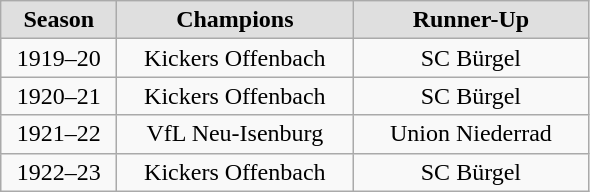<table class="wikitable">
<tr align="center" style="background:#dfdfdf">
<td width="70"><strong>Season</strong></td>
<td width="150"><strong>Champions</strong></td>
<td width="150"><strong>Runner-Up</strong></td>
</tr>
<tr align="center">
<td>1919–20</td>
<td>Kickers Offenbach</td>
<td>SC Bürgel</td>
</tr>
<tr align="center">
<td>1920–21</td>
<td>Kickers Offenbach</td>
<td>SC Bürgel</td>
</tr>
<tr align="center">
<td>1921–22</td>
<td>VfL Neu-Isenburg</td>
<td>Union Niederrad</td>
</tr>
<tr align="center">
<td>1922–23</td>
<td>Kickers Offenbach</td>
<td>SC Bürgel</td>
</tr>
</table>
